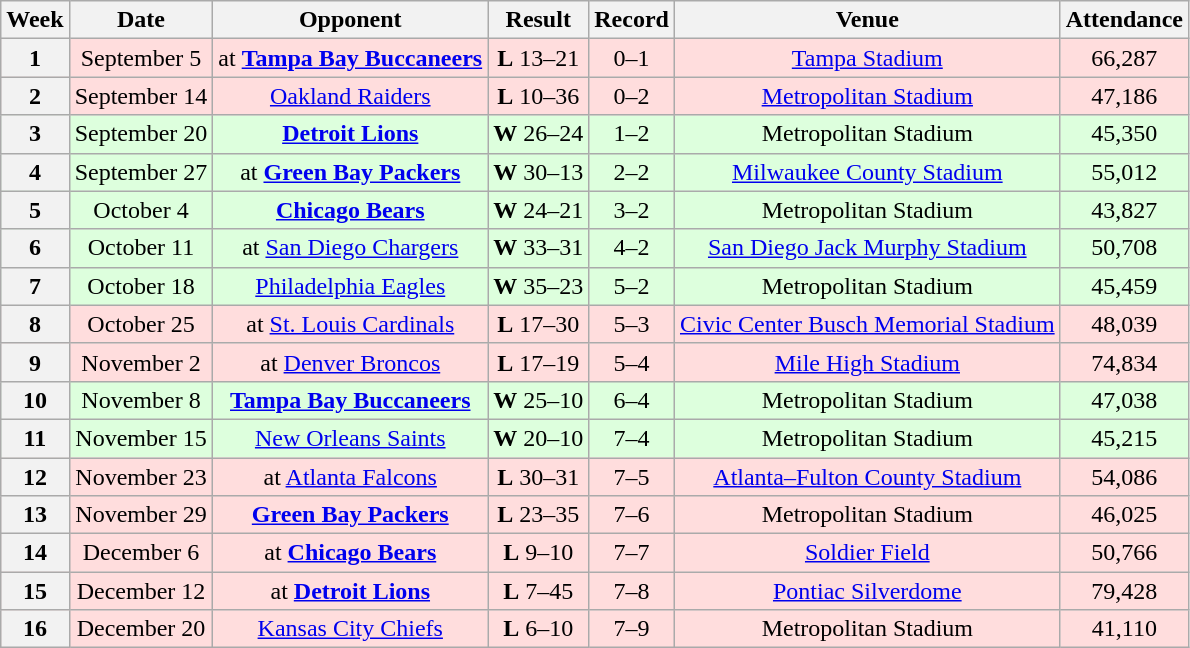<table class="wikitable" style="text-align:center">
<tr>
<th>Week</th>
<th>Date</th>
<th>Opponent</th>
<th>Result</th>
<th>Record</th>
<th>Venue</th>
<th>Attendance</th>
</tr>
<tr style="background:#ffdddd">
<th>1</th>
<td>September 5</td>
<td>at <strong><a href='#'>Tampa Bay Buccaneers</a></strong></td>
<td><strong>L</strong> 13–21</td>
<td>0–1</td>
<td><a href='#'>Tampa Stadium</a></td>
<td>66,287</td>
</tr>
<tr style="background:#ffdddd">
<th>2</th>
<td>September 14</td>
<td><a href='#'>Oakland Raiders</a></td>
<td><strong>L</strong> 10–36</td>
<td>0–2</td>
<td><a href='#'>Metropolitan Stadium</a></td>
<td>47,186</td>
</tr>
<tr style="background:#ddffdd">
<th>3</th>
<td>September 20</td>
<td><strong><a href='#'>Detroit Lions</a></strong></td>
<td><strong>W</strong> 26–24</td>
<td>1–2</td>
<td>Metropolitan Stadium</td>
<td>45,350</td>
</tr>
<tr style="background:#ddffdd">
<th>4</th>
<td>September 27</td>
<td>at <strong><a href='#'>Green Bay Packers</a></strong></td>
<td><strong>W</strong> 30–13</td>
<td>2–2</td>
<td><a href='#'>Milwaukee County Stadium</a></td>
<td>55,012</td>
</tr>
<tr style="background:#ddffdd">
<th>5</th>
<td>October 4</td>
<td><strong><a href='#'>Chicago Bears</a></strong></td>
<td><strong>W</strong> 24–21</td>
<td>3–2</td>
<td>Metropolitan Stadium</td>
<td>43,827</td>
</tr>
<tr style="background:#ddffdd">
<th>6</th>
<td>October 11</td>
<td>at <a href='#'>San Diego Chargers</a></td>
<td><strong>W</strong> 33–31</td>
<td>4–2</td>
<td><a href='#'>San Diego Jack Murphy Stadium</a></td>
<td>50,708</td>
</tr>
<tr style="background:#ddffdd">
<th>7</th>
<td>October 18</td>
<td><a href='#'>Philadelphia Eagles</a></td>
<td><strong>W</strong> 35–23</td>
<td>5–2</td>
<td>Metropolitan Stadium</td>
<td>45,459</td>
</tr>
<tr style="background:#ffdddd">
<th>8</th>
<td>October 25</td>
<td>at <a href='#'>St. Louis Cardinals</a></td>
<td><strong>L</strong> 17–30</td>
<td>5–3</td>
<td><a href='#'>Civic Center Busch Memorial Stadium</a></td>
<td>48,039</td>
</tr>
<tr style="background:#ffdddd">
<th>9</th>
<td>November 2</td>
<td>at <a href='#'>Denver Broncos</a></td>
<td><strong>L</strong> 17–19</td>
<td>5–4</td>
<td><a href='#'>Mile High Stadium</a></td>
<td>74,834</td>
</tr>
<tr style="background:#ddffdd">
<th>10</th>
<td>November 8</td>
<td><strong><a href='#'>Tampa Bay Buccaneers</a></strong></td>
<td><strong>W</strong> 25–10</td>
<td>6–4</td>
<td>Metropolitan Stadium</td>
<td>47,038</td>
</tr>
<tr style="background:#ddffdd">
<th>11</th>
<td>November 15</td>
<td><a href='#'>New Orleans Saints</a></td>
<td><strong>W</strong> 20–10</td>
<td>7–4</td>
<td>Metropolitan Stadium</td>
<td>45,215</td>
</tr>
<tr style="background:#ffdddd">
<th>12</th>
<td>November 23</td>
<td>at <a href='#'>Atlanta Falcons</a></td>
<td><strong>L</strong> 30–31</td>
<td>7–5</td>
<td><a href='#'>Atlanta–Fulton County Stadium</a></td>
<td>54,086</td>
</tr>
<tr style="background:#ffdddd">
<th>13</th>
<td>November 29</td>
<td><strong><a href='#'>Green Bay Packers</a></strong></td>
<td><strong>L</strong> 23–35</td>
<td>7–6</td>
<td>Metropolitan Stadium</td>
<td>46,025</td>
</tr>
<tr style="background:#ffdddd">
<th>14</th>
<td>December 6</td>
<td>at <strong><a href='#'>Chicago Bears</a></strong></td>
<td><strong>L</strong> 9–10</td>
<td>7–7</td>
<td><a href='#'>Soldier Field</a></td>
<td>50,766</td>
</tr>
<tr style="background:#ffdddd">
<th>15</th>
<td>December 12</td>
<td>at <strong><a href='#'>Detroit Lions</a></strong></td>
<td><strong>L</strong> 7–45</td>
<td>7–8</td>
<td><a href='#'>Pontiac Silverdome</a></td>
<td>79,428</td>
</tr>
<tr style="background:#ffdddd">
<th>16</th>
<td>December 20</td>
<td><a href='#'>Kansas City Chiefs</a></td>
<td><strong>L</strong> 6–10</td>
<td>7–9</td>
<td>Metropolitan Stadium</td>
<td>41,110</td>
</tr>
</table>
